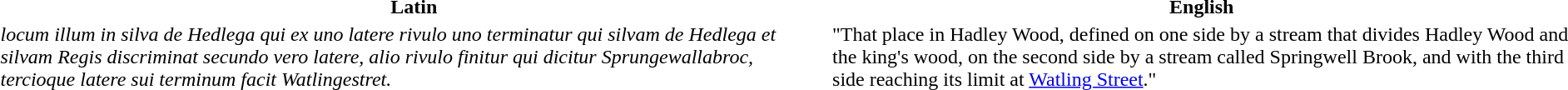<table>
<tr>
<th>Latin</th>
<th>English</th>
</tr>
<tr>
<td><em>locum illum in silva de Hedlega qui ex uno latere rivulo uno terminatur qui silvam de Hedlega et silvam Regis discriminat secundo vero latere, alio rivulo finitur qui dicitur Sprungewallabroc, tercioque latere sui terminum facit Watlingestret.</em></td>
<td>"That place in Hadley Wood, defined on one side by a stream that divides Hadley Wood and the king's wood, on the second side by a stream called Springwell Brook, and with the third side reaching its limit at <a href='#'>Watling Street</a>."</td>
</tr>
</table>
